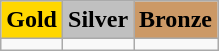<table class="wikitable">
<tr>
<td align=center bgcolor=gold> <strong>Gold</strong></td>
<td align=center bgcolor=silver> <strong>Silver</strong></td>
<td align=center bgcolor=cc9966> <strong>Bronze</strong></td>
</tr>
<tr>
<td></td>
<td></td>
<td></td>
</tr>
</table>
